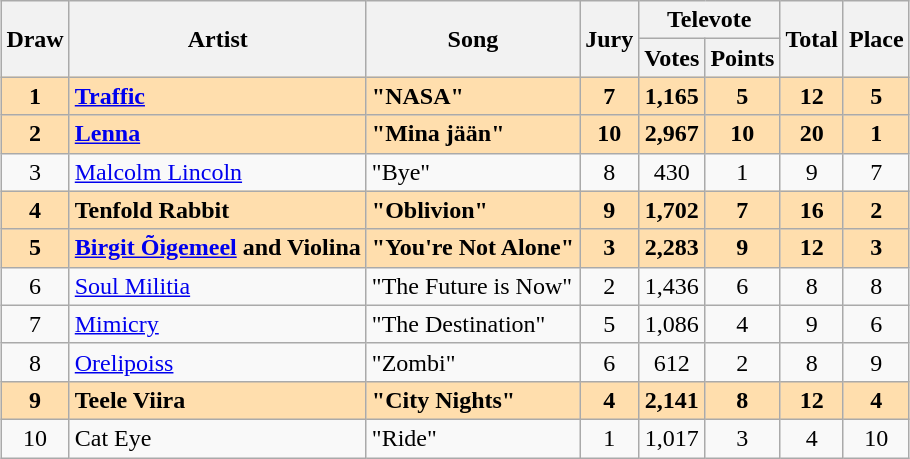<table class="sortable wikitable" style="margin: 1em auto 1em auto; text-align:center">
<tr>
<th rowspan="2">Draw</th>
<th rowspan="2">Artist</th>
<th rowspan="2">Song</th>
<th rowspan="2">Jury</th>
<th colspan="2">Televote</th>
<th rowspan="2">Total</th>
<th rowspan="2">Place</th>
</tr>
<tr>
<th>Votes</th>
<th>Points</th>
</tr>
<tr style="font-weight:bold; background:navajowhite;">
<td>1</td>
<td align="left"><a href='#'>Traffic</a></td>
<td align="left">"NASA"</td>
<td>7</td>
<td>1,165</td>
<td>5</td>
<td>12</td>
<td>5</td>
</tr>
<tr style="font-weight:bold; background:navajowhite;">
<td>2</td>
<td align="left"><a href='#'>Lenna</a></td>
<td align="left">"Mina jään"</td>
<td>10</td>
<td>2,967</td>
<td>10</td>
<td>20</td>
<td>1</td>
</tr>
<tr>
<td>3</td>
<td align="left"><a href='#'>Malcolm Lincoln</a></td>
<td align="left">"Bye"</td>
<td>8</td>
<td>430</td>
<td>1</td>
<td>9</td>
<td>7</td>
</tr>
<tr style="font-weight:bold; background:navajowhite;">
<td>4</td>
<td align="left">Tenfold Rabbit</td>
<td align="left">"Oblivion"</td>
<td>9</td>
<td>1,702</td>
<td>7</td>
<td>16</td>
<td>2</td>
</tr>
<tr style="font-weight:bold; background:navajowhite;">
<td>5</td>
<td align="left"><a href='#'>Birgit Õigemeel</a> and Violina</td>
<td align="left">"You're Not Alone"</td>
<td>3</td>
<td>2,283</td>
<td>9</td>
<td>12</td>
<td>3</td>
</tr>
<tr>
<td>6</td>
<td align="left"><a href='#'>Soul Militia</a></td>
<td align="left">"The Future is Now"</td>
<td>2</td>
<td>1,436</td>
<td>6</td>
<td>8</td>
<td>8</td>
</tr>
<tr>
<td>7</td>
<td align="left"><a href='#'>Mimicry</a></td>
<td align="left">"The Destination"</td>
<td>5</td>
<td>1,086</td>
<td>4</td>
<td>9</td>
<td>6</td>
</tr>
<tr>
<td>8</td>
<td align="left"><a href='#'>Orelipoiss</a></td>
<td align="left">"Zombi"</td>
<td>6</td>
<td>612</td>
<td>2</td>
<td>8</td>
<td>9</td>
</tr>
<tr style="font-weight:bold; background:navajowhite;">
<td>9</td>
<td align="left">Teele Viira</td>
<td align="left">"City Nights"</td>
<td>4</td>
<td>2,141</td>
<td>8</td>
<td>12</td>
<td>4</td>
</tr>
<tr>
<td>10</td>
<td align="left">Cat Eye</td>
<td align="left">"Ride"</td>
<td>1</td>
<td>1,017</td>
<td>3</td>
<td>4</td>
<td>10</td>
</tr>
</table>
